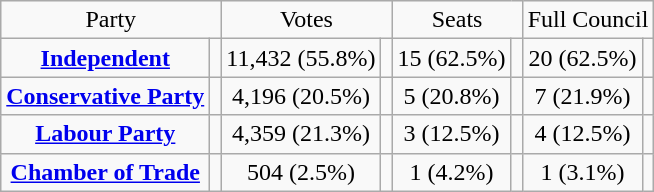<table class=wikitable style="text-align:center;">
<tr>
<td colspan=2>Party</td>
<td colspan=2>Votes</td>
<td colspan=2>Seats</td>
<td colspan=3>Full Council</td>
</tr>
<tr>
<td><strong><a href='#'>Independent</a></strong></td>
<td></td>
<td>11,432 (55.8%)</td>
<td></td>
<td>15 (62.5%)</td>
<td></td>
<td>20 (62.5%)</td>
<td></td>
</tr>
<tr>
<td><strong><a href='#'>Conservative Party</a></strong></td>
<td></td>
<td>4,196 (20.5%)</td>
<td></td>
<td>5 (20.8%)</td>
<td></td>
<td>7 (21.9%)</td>
<td></td>
</tr>
<tr>
<td><strong><a href='#'>Labour Party</a></strong></td>
<td></td>
<td>4,359 (21.3%)</td>
<td></td>
<td>3 (12.5%)</td>
<td></td>
<td>4 (12.5%)</td>
<td></td>
</tr>
<tr>
<td><strong><a href='#'>Chamber of Trade</a></strong></td>
<td></td>
<td>504 (2.5%)</td>
<td></td>
<td>1 (4.2%)</td>
<td></td>
<td>1 (3.1%)</td>
<td></td>
</tr>
</table>
